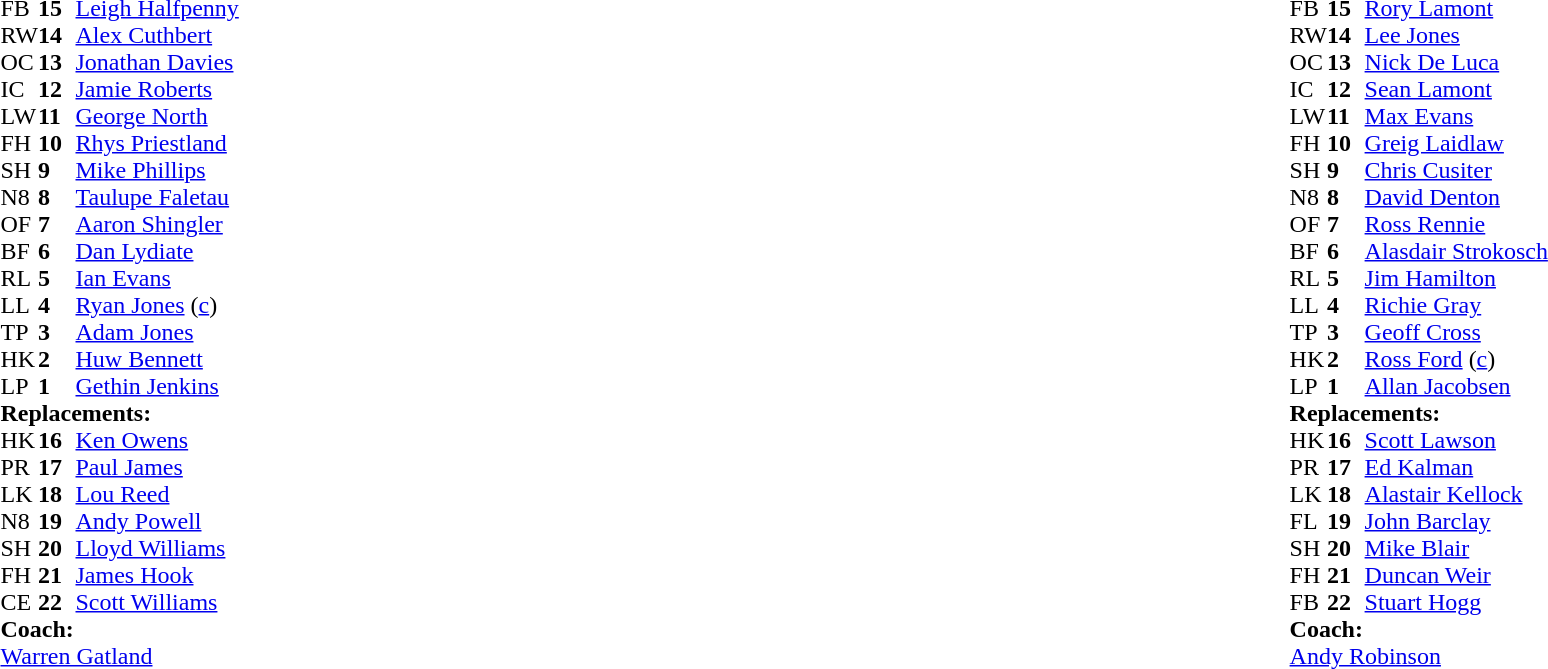<table width="100%">
<tr>
<td valign="top" width="50%"><br><table cellspacing="0" cellpadding="0">
<tr>
<th width="25"></th>
<th width="25"></th>
</tr>
<tr>
<td>FB</td>
<td><strong>15</strong></td>
<td><a href='#'>Leigh Halfpenny</a></td>
</tr>
<tr>
<td>RW</td>
<td><strong>14</strong></td>
<td><a href='#'>Alex Cuthbert</a></td>
</tr>
<tr>
<td>OC</td>
<td><strong>13</strong></td>
<td><a href='#'>Jonathan Davies</a></td>
</tr>
<tr>
<td>IC</td>
<td><strong>12</strong></td>
<td><a href='#'>Jamie Roberts</a></td>
<td></td>
<td></td>
</tr>
<tr>
<td>LW</td>
<td><strong>11</strong></td>
<td><a href='#'>George North</a></td>
<td></td>
<td></td>
</tr>
<tr>
<td>FH</td>
<td><strong>10</strong></td>
<td><a href='#'>Rhys Priestland</a></td>
</tr>
<tr>
<td>SH</td>
<td><strong>9</strong></td>
<td><a href='#'>Mike Phillips</a></td>
<td></td>
<td></td>
</tr>
<tr>
<td>N8</td>
<td><strong>8</strong></td>
<td><a href='#'>Taulupe Faletau</a></td>
</tr>
<tr>
<td>OF</td>
<td><strong>7</strong></td>
<td><a href='#'>Aaron Shingler</a></td>
</tr>
<tr>
<td>BF</td>
<td><strong>6</strong></td>
<td><a href='#'>Dan Lydiate</a></td>
<td></td>
<td></td>
</tr>
<tr>
<td>RL</td>
<td><strong>5</strong></td>
<td><a href='#'>Ian Evans</a></td>
</tr>
<tr>
<td>LL</td>
<td><strong>4</strong></td>
<td><a href='#'>Ryan Jones</a> (<a href='#'>c</a>)</td>
<td></td>
<td></td>
</tr>
<tr>
<td>TP</td>
<td><strong>3</strong></td>
<td><a href='#'>Adam Jones</a></td>
<td></td>
<td></td>
</tr>
<tr>
<td>HK</td>
<td><strong>2</strong></td>
<td><a href='#'>Huw Bennett</a></td>
<td></td>
<td colspan="2"></td>
<td></td>
</tr>
<tr>
<td>LP</td>
<td><strong>1</strong></td>
<td><a href='#'>Gethin Jenkins</a></td>
<td></td>
</tr>
<tr>
<td colspan=3><strong>Replacements:</strong></td>
</tr>
<tr>
<td>HK</td>
<td><strong>16</strong></td>
<td><a href='#'>Ken Owens</a></td>
<td></td>
<td></td>
<td></td>
<td></td>
</tr>
<tr>
<td>PR</td>
<td><strong>17</strong></td>
<td><a href='#'>Paul James</a></td>
<td></td>
<td></td>
</tr>
<tr>
<td>LK</td>
<td><strong>18</strong></td>
<td><a href='#'>Lou Reed</a></td>
<td></td>
<td></td>
</tr>
<tr>
<td>N8</td>
<td><strong>19</strong></td>
<td><a href='#'>Andy Powell</a></td>
<td></td>
<td></td>
</tr>
<tr>
<td>SH</td>
<td><strong>20</strong></td>
<td><a href='#'>Lloyd Williams</a></td>
<td></td>
<td></td>
</tr>
<tr>
<td>FH</td>
<td><strong>21</strong></td>
<td><a href='#'>James Hook</a></td>
<td></td>
<td></td>
</tr>
<tr>
<td>CE</td>
<td><strong>22</strong></td>
<td><a href='#'>Scott Williams</a></td>
<td></td>
<td></td>
</tr>
<tr>
<td colspan="4"><strong>Coach:</strong></td>
</tr>
<tr>
<td colspan="4"> <a href='#'>Warren Gatland</a></td>
</tr>
</table>
</td>
<td valign="top"></td>
<td valign="top" width="50%"><br><table cellspacing="0" cellpadding="0" align="center">
<tr>
<th width="25"></th>
<th width="25"></th>
</tr>
<tr>
<td>FB</td>
<td><strong>15</strong></td>
<td><a href='#'>Rory Lamont</a></td>
<td></td>
</tr>
<tr>
<td>RW</td>
<td><strong>14</strong></td>
<td><a href='#'>Lee Jones</a></td>
</tr>
<tr>
<td>OC</td>
<td><strong>13</strong></td>
<td><a href='#'>Nick De Luca</a></td>
<td></td>
</tr>
<tr>
<td>IC</td>
<td><strong>12</strong></td>
<td><a href='#'>Sean Lamont</a></td>
</tr>
<tr>
<td>LW</td>
<td><strong>11</strong></td>
<td><a href='#'>Max Evans</a></td>
<td></td>
<td></td>
</tr>
<tr>
<td>FH</td>
<td><strong>10</strong></td>
<td><a href='#'>Greig Laidlaw</a></td>
</tr>
<tr>
<td>SH</td>
<td><strong>9</strong></td>
<td><a href='#'>Chris Cusiter</a></td>
<td></td>
<td></td>
</tr>
<tr>
<td>N8</td>
<td><strong>8</strong></td>
<td><a href='#'>David Denton</a></td>
</tr>
<tr>
<td>OF</td>
<td><strong>7</strong></td>
<td><a href='#'>Ross Rennie</a></td>
</tr>
<tr>
<td>BF</td>
<td><strong>6</strong></td>
<td><a href='#'>Alasdair Strokosch</a></td>
<td></td>
<td></td>
</tr>
<tr>
<td>RL</td>
<td><strong>5</strong></td>
<td><a href='#'>Jim Hamilton</a></td>
<td></td>
<td></td>
</tr>
<tr>
<td>LL</td>
<td><strong>4</strong></td>
<td><a href='#'>Richie Gray</a></td>
</tr>
<tr>
<td>TP</td>
<td><strong>3</strong></td>
<td><a href='#'>Geoff Cross</a></td>
<td></td>
<td></td>
</tr>
<tr>
<td>HK</td>
<td><strong>2</strong></td>
<td><a href='#'>Ross Ford</a> (<a href='#'>c</a>)</td>
<td></td>
<td></td>
</tr>
<tr>
<td>LP</td>
<td><strong>1</strong></td>
<td><a href='#'>Allan Jacobsen</a></td>
</tr>
<tr>
<td colspan=3><strong>Replacements:</strong></td>
</tr>
<tr>
<td>HK</td>
<td><strong>16</strong></td>
<td><a href='#'>Scott Lawson</a></td>
<td></td>
<td></td>
</tr>
<tr>
<td>PR</td>
<td><strong>17</strong></td>
<td><a href='#'>Ed Kalman</a></td>
<td></td>
<td></td>
</tr>
<tr>
<td>LK</td>
<td><strong>18</strong></td>
<td><a href='#'>Alastair Kellock</a></td>
<td></td>
<td></td>
</tr>
<tr>
<td>FL</td>
<td><strong>19</strong></td>
<td><a href='#'>John Barclay</a></td>
<td></td>
<td></td>
</tr>
<tr>
<td>SH</td>
<td><strong>20</strong></td>
<td><a href='#'>Mike Blair</a></td>
<td></td>
<td></td>
</tr>
<tr>
<td>FH</td>
<td><strong>21</strong></td>
<td><a href='#'>Duncan Weir</a></td>
</tr>
<tr>
<td>FB</td>
<td><strong>22</strong></td>
<td><a href='#'>Stuart Hogg</a></td>
<td></td>
<td></td>
</tr>
<tr>
<td colspan="4"><strong>Coach:</strong></td>
</tr>
<tr>
<td colspan="4"> <a href='#'>Andy Robinson</a></td>
</tr>
</table>
</td>
</tr>
</table>
